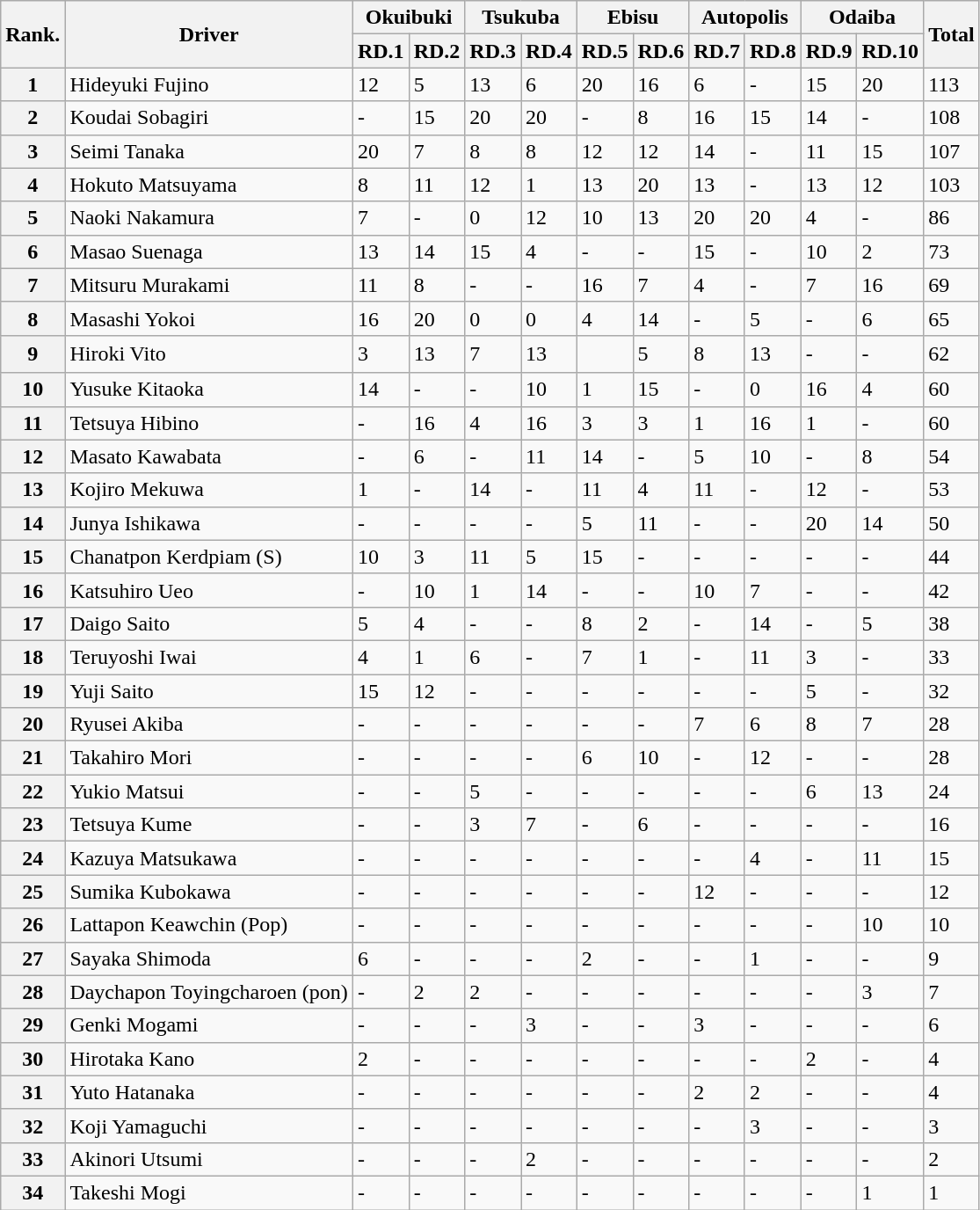<table class="wikitable">
<tr>
<th rowspan="2">Rank.</th>
<th rowspan="2">Driver</th>
<th colspan="2">Okuibuki</th>
<th colspan="2">Tsukuba</th>
<th colspan="2">Ebisu</th>
<th colspan="2">Autopolis</th>
<th colspan="2">Odaiba</th>
<th rowspan="2">Total</th>
</tr>
<tr>
<th>RD.1</th>
<th>RD.2</th>
<th>RD.3</th>
<th>RD.4</th>
<th>RD.5</th>
<th>RD.6</th>
<th>RD.7</th>
<th>RD.8</th>
<th>RD.9</th>
<th>RD.10</th>
</tr>
<tr>
<th>1</th>
<td>Hideyuki Fujino</td>
<td>12</td>
<td>5</td>
<td>13</td>
<td>6</td>
<td>20</td>
<td>16</td>
<td>6</td>
<td>-</td>
<td>15</td>
<td>20</td>
<td>113</td>
</tr>
<tr>
<th>2</th>
<td>Koudai Sobagiri</td>
<td>-</td>
<td>15</td>
<td>20</td>
<td>20</td>
<td>-</td>
<td>8</td>
<td>16</td>
<td>15</td>
<td>14</td>
<td>-</td>
<td>108</td>
</tr>
<tr>
<th>3</th>
<td>Seimi Tanaka</td>
<td>20</td>
<td>7</td>
<td>8</td>
<td>8</td>
<td>12</td>
<td>12</td>
<td>14</td>
<td>-</td>
<td>11</td>
<td>15</td>
<td>107</td>
</tr>
<tr>
<th>4</th>
<td>Hokuto Matsuyama</td>
<td>8</td>
<td>11</td>
<td>12</td>
<td>1</td>
<td>13</td>
<td>20</td>
<td>13</td>
<td>-</td>
<td>13</td>
<td>12</td>
<td>103</td>
</tr>
<tr>
<th>5</th>
<td>Naoki Nakamura</td>
<td>7</td>
<td>-</td>
<td>0</td>
<td>12</td>
<td>10</td>
<td>13</td>
<td>20</td>
<td>20</td>
<td>4</td>
<td>-</td>
<td>86</td>
</tr>
<tr>
<th>6</th>
<td>Masao Suenaga</td>
<td>13</td>
<td>14</td>
<td>15</td>
<td>4</td>
<td>-</td>
<td>-</td>
<td>15</td>
<td>-</td>
<td>10</td>
<td>2</td>
<td>73</td>
</tr>
<tr>
<th>7</th>
<td>Mitsuru Murakami</td>
<td>11</td>
<td>8</td>
<td>-</td>
<td>-</td>
<td>16</td>
<td>7</td>
<td>4</td>
<td>-</td>
<td>7</td>
<td>16</td>
<td>69</td>
</tr>
<tr>
<th>8</th>
<td>Masashi Yokoi</td>
<td>16</td>
<td>20</td>
<td>0</td>
<td>0</td>
<td>4</td>
<td>14</td>
<td>-</td>
<td>5</td>
<td>-</td>
<td>6</td>
<td>65</td>
</tr>
<tr>
<th>9</th>
<td>Hiroki Vito</td>
<td>3</td>
<td>13</td>
<td>7</td>
<td>13</td>
<td>　</td>
<td>5</td>
<td>8</td>
<td>13</td>
<td>-</td>
<td>-</td>
<td>62</td>
</tr>
<tr>
<th>10</th>
<td>Yusuke Kitaoka</td>
<td>14</td>
<td>-</td>
<td>-</td>
<td>10</td>
<td>1</td>
<td>15</td>
<td>-</td>
<td>0</td>
<td>16</td>
<td>4</td>
<td>60</td>
</tr>
<tr>
<th>11</th>
<td>Tetsuya Hibino</td>
<td>-</td>
<td>16</td>
<td>4</td>
<td>16</td>
<td>3</td>
<td>3</td>
<td>1</td>
<td>16</td>
<td>1</td>
<td>-</td>
<td>60</td>
</tr>
<tr>
<th>12</th>
<td>Masato Kawabata</td>
<td>-</td>
<td>6</td>
<td>-</td>
<td>11</td>
<td>14</td>
<td>-</td>
<td>5</td>
<td>10</td>
<td>-</td>
<td>8</td>
<td>54</td>
</tr>
<tr>
<th>13</th>
<td>Kojiro Mekuwa</td>
<td>1</td>
<td>-</td>
<td>14</td>
<td>-</td>
<td>11</td>
<td>4</td>
<td>11</td>
<td>-</td>
<td>12</td>
<td>-</td>
<td>53</td>
</tr>
<tr>
<th>14</th>
<td>Junya Ishikawa</td>
<td>-</td>
<td>-</td>
<td>-</td>
<td>-</td>
<td>5</td>
<td>11</td>
<td>-</td>
<td>-</td>
<td>20</td>
<td>14</td>
<td>50</td>
</tr>
<tr>
<th>15</th>
<td>Chanatpon Kerdpiam (S)</td>
<td>10</td>
<td>3</td>
<td>11</td>
<td>5</td>
<td>15</td>
<td>-</td>
<td>-</td>
<td>-</td>
<td>-</td>
<td>-</td>
<td>44</td>
</tr>
<tr>
<th>16</th>
<td>Katsuhiro Ueo</td>
<td>-</td>
<td>10</td>
<td>1</td>
<td>14</td>
<td>-</td>
<td>-</td>
<td>10</td>
<td>7</td>
<td>-</td>
<td>-</td>
<td>42</td>
</tr>
<tr>
<th>17</th>
<td>Daigo Saito</td>
<td>5</td>
<td>4</td>
<td>-</td>
<td>-</td>
<td>8</td>
<td>2</td>
<td>-</td>
<td>14</td>
<td>-</td>
<td>5</td>
<td>38</td>
</tr>
<tr>
<th>18</th>
<td>Teruyoshi Iwai</td>
<td>4</td>
<td>1</td>
<td>6</td>
<td>-</td>
<td>7</td>
<td>1</td>
<td>-</td>
<td>11</td>
<td>3</td>
<td>-</td>
<td>33</td>
</tr>
<tr>
<th>19</th>
<td>Yuji Saito</td>
<td>15</td>
<td>12</td>
<td>-</td>
<td>-</td>
<td>-</td>
<td>-</td>
<td>-</td>
<td>-</td>
<td>5</td>
<td>-</td>
<td>32</td>
</tr>
<tr>
<th>20</th>
<td>Ryusei Akiba</td>
<td>-</td>
<td>-</td>
<td>-</td>
<td>-</td>
<td>-</td>
<td>-</td>
<td>7</td>
<td>6</td>
<td>8</td>
<td>7</td>
<td>28</td>
</tr>
<tr>
<th>21</th>
<td>Takahiro Mori</td>
<td>-</td>
<td>-</td>
<td>-</td>
<td>-</td>
<td>6</td>
<td>10</td>
<td>-</td>
<td>12</td>
<td>-</td>
<td>-</td>
<td>28</td>
</tr>
<tr>
<th>22</th>
<td>Yukio Matsui</td>
<td>-</td>
<td>-</td>
<td>5</td>
<td>-</td>
<td>-</td>
<td>-</td>
<td>-</td>
<td>-</td>
<td>6</td>
<td>13</td>
<td>24</td>
</tr>
<tr>
<th>23</th>
<td>Tetsuya Kume</td>
<td>-</td>
<td>-</td>
<td>3</td>
<td>7</td>
<td>-</td>
<td>6</td>
<td>-</td>
<td>-</td>
<td>-</td>
<td>-</td>
<td>16</td>
</tr>
<tr>
<th>24</th>
<td>Kazuya Matsukawa</td>
<td>-</td>
<td>-</td>
<td>-</td>
<td>-</td>
<td>-</td>
<td>-</td>
<td>-</td>
<td>4</td>
<td>-</td>
<td>11</td>
<td>15</td>
</tr>
<tr>
<th>25</th>
<td>Sumika Kubokawa</td>
<td>-</td>
<td>-</td>
<td>-</td>
<td>-</td>
<td>-</td>
<td>-</td>
<td>12</td>
<td>-</td>
<td>-</td>
<td>-</td>
<td>12</td>
</tr>
<tr>
<th>26</th>
<td>Lattapon Keawchin (Pop)</td>
<td>-</td>
<td>-</td>
<td>-</td>
<td>-</td>
<td>-</td>
<td>-</td>
<td>-</td>
<td>-</td>
<td>-</td>
<td>10</td>
<td>10</td>
</tr>
<tr>
<th>27</th>
<td>Sayaka Shimoda</td>
<td>6</td>
<td>-</td>
<td>-</td>
<td>-</td>
<td>2</td>
<td>-</td>
<td>-</td>
<td>1</td>
<td>-</td>
<td>-</td>
<td>9</td>
</tr>
<tr>
<th>28</th>
<td>Daychapon Toyingcharoen (pon)</td>
<td>-</td>
<td>2</td>
<td>2</td>
<td>-</td>
<td>-</td>
<td>-</td>
<td>-</td>
<td>-</td>
<td>-</td>
<td>3</td>
<td>7</td>
</tr>
<tr>
<th>29</th>
<td>Genki Mogami</td>
<td>-</td>
<td>-</td>
<td>-</td>
<td>3</td>
<td>-</td>
<td>-</td>
<td>3</td>
<td>-</td>
<td>-</td>
<td>-</td>
<td>6</td>
</tr>
<tr>
<th>30</th>
<td>Hirotaka Kano</td>
<td>2</td>
<td>-</td>
<td>-</td>
<td>-</td>
<td>-</td>
<td>-</td>
<td>-</td>
<td>-</td>
<td>2</td>
<td>-</td>
<td>4</td>
</tr>
<tr>
<th>31</th>
<td>Yuto Hatanaka</td>
<td>-</td>
<td>-</td>
<td>-</td>
<td>-</td>
<td>-</td>
<td>-</td>
<td>2</td>
<td>2</td>
<td>-</td>
<td>-</td>
<td>4</td>
</tr>
<tr>
<th>32</th>
<td>Koji Yamaguchi</td>
<td>-</td>
<td>-</td>
<td>-</td>
<td>-</td>
<td>-</td>
<td>-</td>
<td>-</td>
<td>3</td>
<td>-</td>
<td>-</td>
<td>3</td>
</tr>
<tr>
<th>33</th>
<td>Akinori Utsumi</td>
<td>-</td>
<td>-</td>
<td>-</td>
<td>2</td>
<td>-</td>
<td>-</td>
<td>-</td>
<td>-</td>
<td>-</td>
<td>-</td>
<td>2</td>
</tr>
<tr>
<th>34</th>
<td>Takeshi Mogi</td>
<td>-</td>
<td>-</td>
<td>-</td>
<td>-</td>
<td>-</td>
<td>-</td>
<td>-</td>
<td>-</td>
<td>-</td>
<td>1</td>
<td>1</td>
</tr>
</table>
